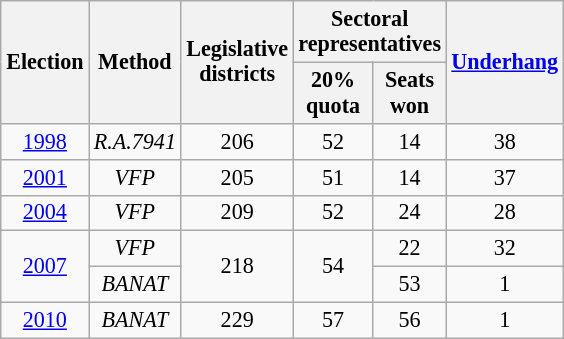<table class=wikitable align=right style="text-align:center; font-size:92%; margin: 0 0 0.5em 1em" width=320px cellpadding=20px>
<tr>
<th rowspan=2>Election</th>
<th rowspan=2>Method</th>
<th rowspan=2>Legislative districts</th>
<th colspan=2>Sectoral representatives</th>
<th rowspan=2><a href='#'>Underhang</a></th>
</tr>
<tr>
<th>20% quota</th>
<th>Seats won</th>
</tr>
<tr>
<td><a href='#'>1998</a></td>
<td><em>R.A.7941</em></td>
<td>206</td>
<td>52</td>
<td>14</td>
<td>38</td>
</tr>
<tr>
<td><a href='#'>2001</a></td>
<td><em>VFP</em></td>
<td>205</td>
<td>51</td>
<td>14</td>
<td>37</td>
</tr>
<tr>
<td><a href='#'>2004</a></td>
<td><em>VFP</em></td>
<td>209</td>
<td>52</td>
<td>24</td>
<td>28</td>
</tr>
<tr>
<td rowspan=2><a href='#'>2007</a></td>
<td><em>VFP</em></td>
<td rowspan=2>218</td>
<td rowspan=2>54</td>
<td>22</td>
<td>32</td>
</tr>
<tr>
<td><em>BANAT</em></td>
<td>53</td>
<td>1</td>
</tr>
<tr>
<td><a href='#'>2010</a></td>
<td><em>BANAT</em></td>
<td>229</td>
<td>57</td>
<td>56</td>
<td>1</td>
</tr>
</table>
